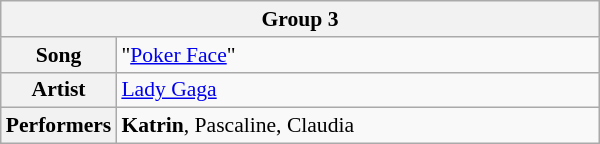<table class="wikitable" style="font-size: 90%" width=400px>
<tr>
<th colspan=2>Group 3</th>
</tr>
<tr>
<th width=10%>Song</th>
<td>"<a href='#'>Poker Face</a>"</td>
</tr>
<tr>
<th width=10%>Artist</th>
<td><a href='#'>Lady Gaga</a></td>
</tr>
<tr>
<th width=10%>Performers</th>
<td><strong>Katrin</strong>, Pascaline, Claudia</td>
</tr>
</table>
